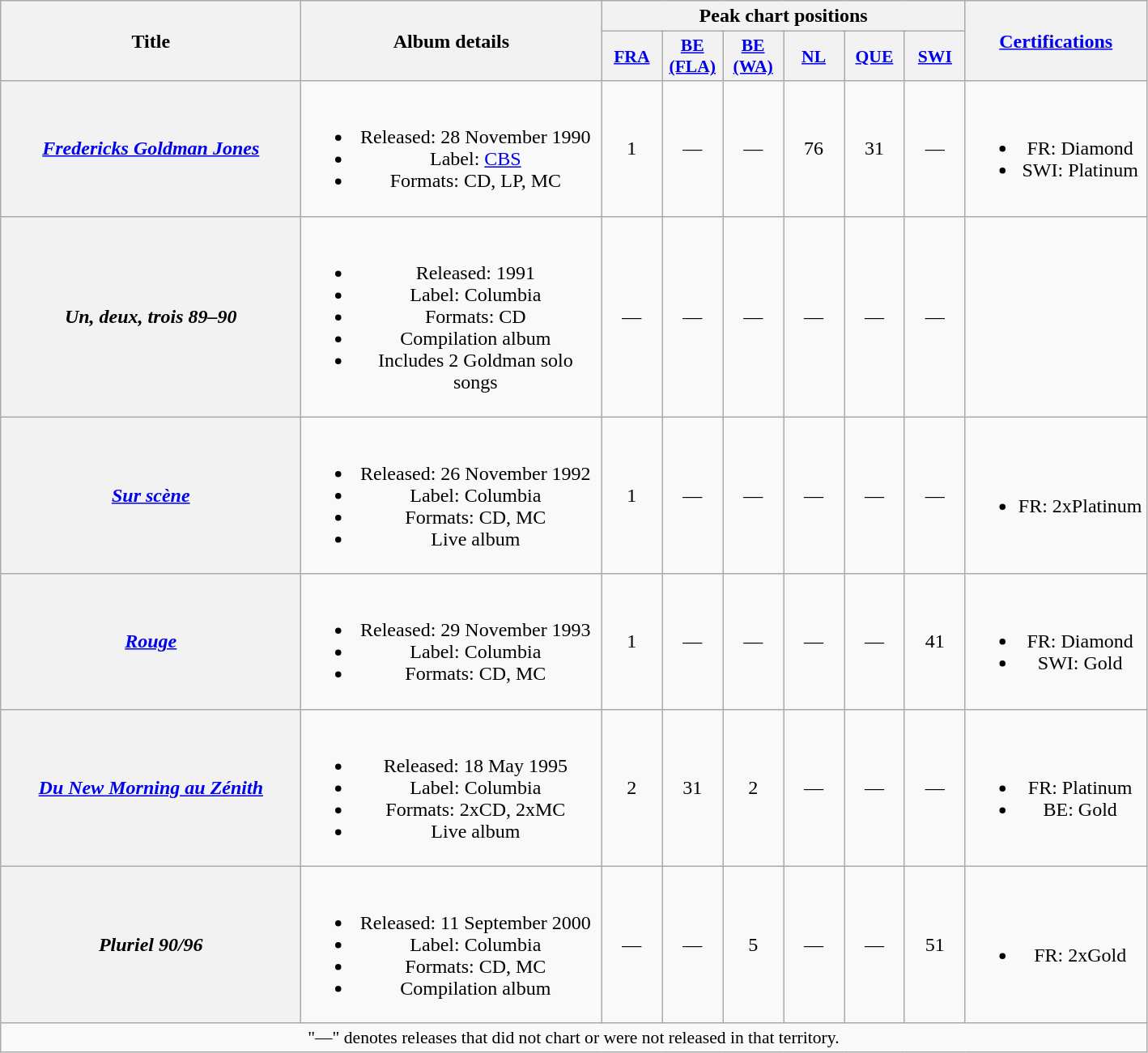<table class="wikitable plainrowheaders" style="text-align:center;">
<tr>
<th rowspan="2" scope="col" style="width:15em;">Title</th>
<th rowspan="2" scope="col" style="width:15em;">Album details</th>
<th colspan="6" scope="col">Peak chart positions</th>
<th rowspan="2"><a href='#'>Certifications</a></th>
</tr>
<tr>
<th scope="col" style="width:3em;font-size:90%;"><a href='#'>FRA</a><br></th>
<th scope="col" style="width:3em;font-size:90%;"><a href='#'>BE (FLA)</a><br></th>
<th scope="col" style="width:3em;font-size:90%;"><a href='#'>BE (WA)</a><br></th>
<th scope="col" style="width:3em;font-size:90%;"><a href='#'>NL</a><br></th>
<th scope="col" style="width:3em;font-size:90%;"><a href='#'>QUE</a><br></th>
<th scope="col" style="width:3em;font-size:90%;"><a href='#'>SWI</a><br></th>
</tr>
<tr>
<th scope="row"><em><a href='#'>Fredericks Goldman Jones</a></em></th>
<td><br><ul><li>Released: 28 November 1990</li><li>Label: <a href='#'>CBS</a></li><li>Formats: CD, LP, MC</li></ul></td>
<td>1</td>
<td>—</td>
<td>—</td>
<td>76</td>
<td>31</td>
<td>—</td>
<td><br><ul><li>FR: Diamond</li><li>SWI: Platinum</li></ul></td>
</tr>
<tr>
<th scope="row"><em>Un, deux, trois 89–90</em></th>
<td><br><ul><li>Released: 1991</li><li>Label: Columbia</li><li>Formats: CD</li><li>Compilation album</li><li>Includes 2 Goldman solo songs</li></ul></td>
<td>—</td>
<td>—</td>
<td>—</td>
<td>—</td>
<td>—</td>
<td>—</td>
<td></td>
</tr>
<tr>
<th scope="row"><em><a href='#'>Sur scène</a></em></th>
<td><br><ul><li>Released: 26 November 1992</li><li>Label: Columbia</li><li>Formats: CD, MC</li><li>Live album</li></ul></td>
<td>1</td>
<td>—</td>
<td>—</td>
<td>—</td>
<td>—</td>
<td>—</td>
<td><br><ul><li>FR: 2xPlatinum</li></ul></td>
</tr>
<tr>
<th scope="row"><em><a href='#'>Rouge</a></em></th>
<td><br><ul><li>Released: 29 November 1993</li><li>Label: Columbia</li><li>Formats: CD, MC</li></ul></td>
<td>1</td>
<td>—</td>
<td>—</td>
<td>—</td>
<td>—</td>
<td>41</td>
<td><br><ul><li>FR: Diamond</li><li>SWI: Gold</li></ul></td>
</tr>
<tr>
<th scope="row"><em><a href='#'>Du New Morning au Zénith</a></em></th>
<td><br><ul><li>Released: 18 May 1995</li><li>Label: Columbia</li><li>Formats: 2xCD, 2xMC</li><li>Live album</li></ul></td>
<td>2</td>
<td>31</td>
<td>2</td>
<td>—</td>
<td>—</td>
<td>—</td>
<td><br><ul><li>FR: Platinum</li><li>BE: Gold</li></ul></td>
</tr>
<tr>
<th scope="row"><em>Pluriel 90/96</em></th>
<td><br><ul><li>Released: 11 September 2000</li><li>Label: Columbia</li><li>Formats: CD, MC</li><li>Compilation album</li></ul></td>
<td>—</td>
<td>—</td>
<td>5</td>
<td>—</td>
<td>—</td>
<td>51</td>
<td><br><ul><li>FR: 2xGold</li></ul></td>
</tr>
<tr>
<td colspan="9" style="font-size:90%">"—" denotes releases that did not chart or were not released in that territory.</td>
</tr>
</table>
